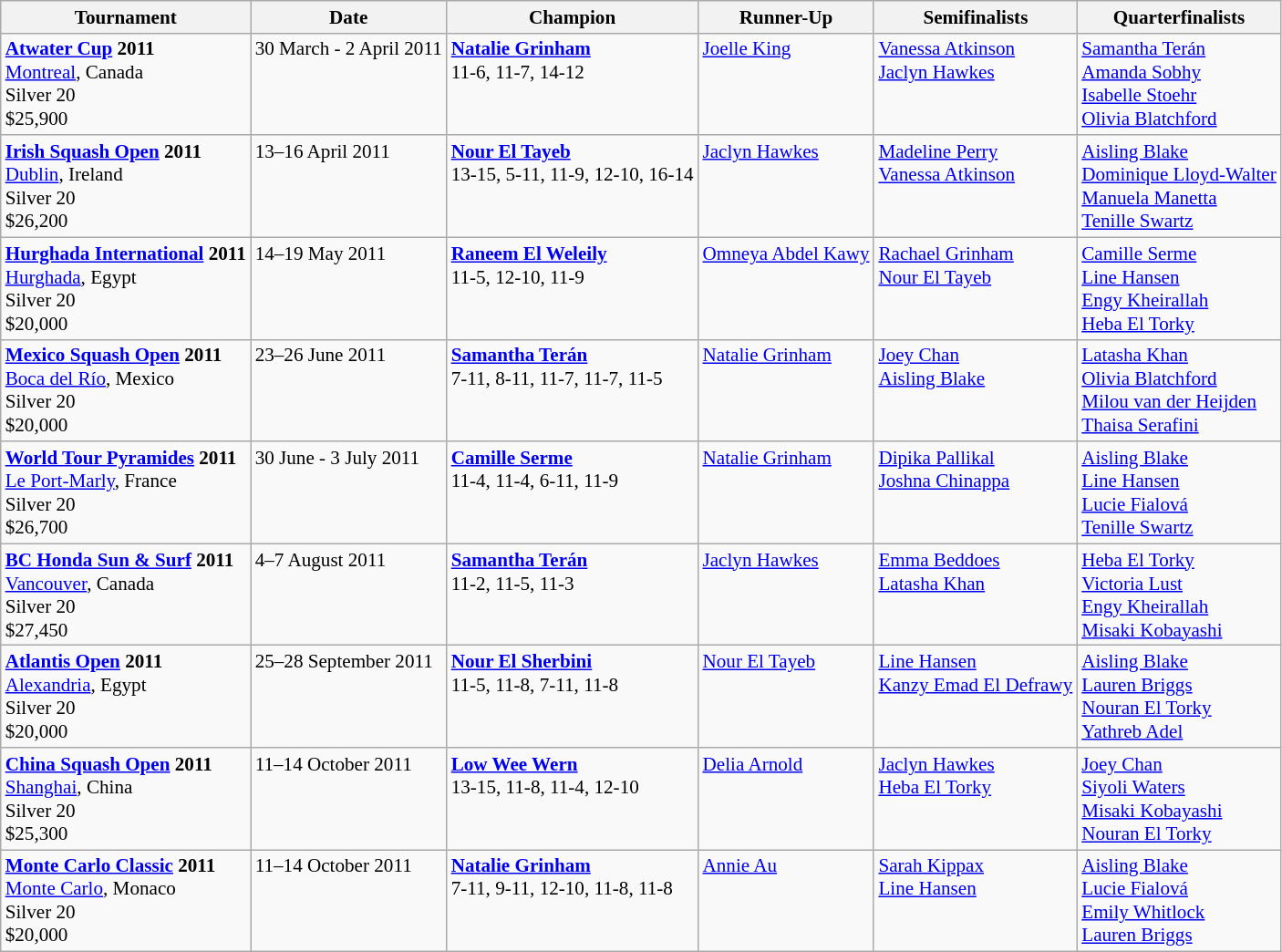<table class="wikitable" style="font-size:88%">
<tr>
<th>Tournament</th>
<th>Date</th>
<th>Champion</th>
<th>Runner-Up</th>
<th>Semifinalists</th>
<th>Quarterfinalists</th>
</tr>
<tr valign=top>
<td><strong><a href='#'>Atwater Cup</a> 2011</strong><br> <a href='#'>Montreal</a>, Canada<br>Silver 20<br>$25,900</td>
<td>30 March - 2 April 2011</td>
<td> <strong><a href='#'>Natalie Grinham</a></strong><br>11-6, 11-7, 14-12</td>
<td> <a href='#'>Joelle King</a></td>
<td> <a href='#'>Vanessa Atkinson</a><br> <a href='#'>Jaclyn Hawkes</a></td>
<td> <a href='#'>Samantha Terán</a><br> <a href='#'>Amanda Sobhy</a><br> <a href='#'>Isabelle Stoehr</a><br> <a href='#'>Olivia Blatchford</a></td>
</tr>
<tr valign=top>
<td><strong><a href='#'>Irish Squash Open</a> 2011</strong><br> <a href='#'>Dublin</a>, Ireland<br>Silver 20<br>$26,200</td>
<td>13–16 April 2011</td>
<td> <strong><a href='#'>Nour El Tayeb</a></strong><br>13-15, 5-11, 11-9, 12-10, 16-14</td>
<td> <a href='#'>Jaclyn Hawkes</a></td>
<td> <a href='#'>Madeline Perry</a><br> <a href='#'>Vanessa Atkinson</a></td>
<td> <a href='#'>Aisling Blake</a><br> <a href='#'>Dominique Lloyd-Walter</a><br> <a href='#'>Manuela Manetta</a><br> <a href='#'>Tenille Swartz</a></td>
</tr>
<tr valign=top>
<td><strong><a href='#'>Hurghada International</a> 2011</strong><br> <a href='#'>Hurghada</a>, Egypt<br>Silver 20<br>$20,000</td>
<td>14–19 May 2011</td>
<td> <strong><a href='#'>Raneem El Weleily</a></strong><br>11-5, 12-10, 11-9</td>
<td> <a href='#'>Omneya Abdel Kawy</a></td>
<td> <a href='#'>Rachael Grinham</a><br> <a href='#'>Nour El Tayeb</a></td>
<td> <a href='#'>Camille Serme</a><br> <a href='#'>Line Hansen</a><br> <a href='#'>Engy Kheirallah</a><br> <a href='#'>Heba El Torky</a></td>
</tr>
<tr valign=top>
<td><strong><a href='#'>Mexico Squash Open</a> 2011</strong><br> <a href='#'>Boca del Río</a>, Mexico<br>Silver 20<br>$20,000</td>
<td>23–26 June 2011</td>
<td> <strong><a href='#'>Samantha Terán</a></strong><br>7-11, 8-11, 11-7, 11-7, 11-5</td>
<td> <a href='#'>Natalie Grinham</a></td>
<td> <a href='#'>Joey Chan</a><br> <a href='#'>Aisling Blake</a></td>
<td> <a href='#'>Latasha Khan</a><br> <a href='#'>Olivia Blatchford</a><br> <a href='#'>Milou van der Heijden</a><br> <a href='#'>Thaisa Serafini</a></td>
</tr>
<tr valign=top>
<td><strong><a href='#'>World Tour Pyramides</a> 2011</strong><br> <a href='#'>Le Port-Marly</a>, France<br>Silver 20<br>$26,700</td>
<td>30 June - 3 July 2011</td>
<td> <strong><a href='#'>Camille Serme</a></strong><br>11-4, 11-4, 6-11, 11-9</td>
<td> <a href='#'>Natalie Grinham</a></td>
<td> <a href='#'>Dipika Pallikal</a><br> <a href='#'>Joshna Chinappa</a></td>
<td> <a href='#'>Aisling Blake</a><br> <a href='#'>Line Hansen</a><br> <a href='#'>Lucie Fialová</a><br> <a href='#'>Tenille Swartz</a></td>
</tr>
<tr valign=top>
<td><strong><a href='#'>BC Honda Sun & Surf</a> 2011</strong><br> <a href='#'>Vancouver</a>, Canada<br>Silver 20<br>$27,450</td>
<td>4–7 August 2011</td>
<td> <strong><a href='#'>Samantha Terán</a></strong><br>11-2, 11-5, 11-3</td>
<td> <a href='#'>Jaclyn Hawkes</a></td>
<td> <a href='#'>Emma Beddoes</a><br> <a href='#'>Latasha Khan</a></td>
<td> <a href='#'>Heba El Torky</a><br> <a href='#'>Victoria Lust</a><br> <a href='#'>Engy Kheirallah</a><br> <a href='#'>Misaki Kobayashi</a></td>
</tr>
<tr valign=top>
<td><strong><a href='#'>Atlantis Open</a> 2011</strong><br> <a href='#'>Alexandria</a>, Egypt<br>Silver 20<br>$20,000</td>
<td>25–28 September 2011</td>
<td> <strong><a href='#'>Nour El Sherbini</a></strong><br>11-5, 11-8, 7-11, 11-8</td>
<td> <a href='#'>Nour El Tayeb</a></td>
<td> <a href='#'>Line Hansen</a><br> <a href='#'>Kanzy Emad El Defrawy</a></td>
<td> <a href='#'>Aisling Blake</a><br> <a href='#'>Lauren Briggs</a><br> <a href='#'>Nouran El Torky</a><br> <a href='#'>Yathreb Adel</a></td>
</tr>
<tr valign=top>
<td><strong><a href='#'>China Squash Open</a> 2011</strong><br> <a href='#'>Shanghai</a>, China<br>Silver 20<br>$25,300</td>
<td>11–14 October 2011</td>
<td> <strong><a href='#'>Low Wee Wern</a></strong><br>13-15, 11-8, 11-4, 12-10</td>
<td> <a href='#'>Delia Arnold</a></td>
<td> <a href='#'>Jaclyn Hawkes</a><br> <a href='#'>Heba El Torky</a></td>
<td> <a href='#'>Joey Chan</a><br> <a href='#'>Siyoli Waters</a><br> <a href='#'>Misaki Kobayashi</a><br> <a href='#'>Nouran El Torky</a></td>
</tr>
<tr valign=top>
<td><strong><a href='#'>Monte Carlo Classic</a> 2011</strong><br> <a href='#'>Monte Carlo</a>, Monaco<br>Silver 20<br>$20,000</td>
<td>11–14 October 2011</td>
<td> <strong><a href='#'>Natalie Grinham</a></strong><br>7-11, 9-11, 12-10, 11-8, 11-8</td>
<td> <a href='#'>Annie Au</a></td>
<td> <a href='#'>Sarah Kippax</a><br> <a href='#'>Line Hansen</a></td>
<td> <a href='#'>Aisling Blake</a><br> <a href='#'>Lucie Fialová</a><br> <a href='#'>Emily Whitlock</a><br> <a href='#'>Lauren Briggs</a></td>
</tr>
</table>
